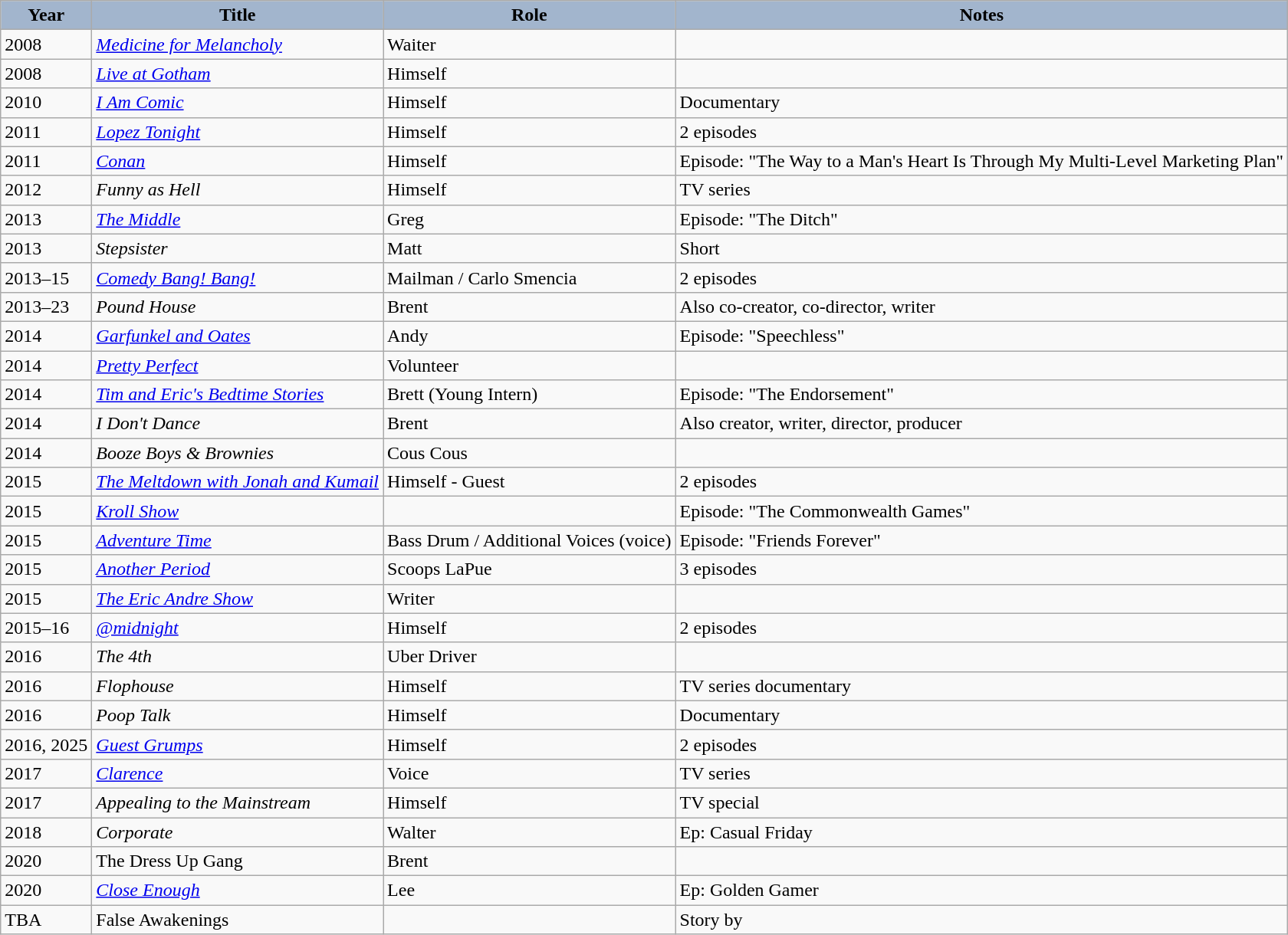<table class="wikitable">
<tr>
<th style="background-color: #A2B5CD;">Year</th>
<th style="background-color: #A2B5CD;">Title</th>
<th style="background-color: #A2B5CD;">Role</th>
<th style="background-color: #A2B5CD;">Notes</th>
</tr>
<tr>
<td>2008</td>
<td><em><a href='#'>Medicine for Melancholy</a></em></td>
<td>Waiter</td>
<td></td>
</tr>
<tr>
<td>2008</td>
<td><em><a href='#'>Live at Gotham</a></em></td>
<td>Himself</td>
<td></td>
</tr>
<tr>
<td>2010</td>
<td><em><a href='#'>I Am Comic</a></em></td>
<td>Himself</td>
<td>Documentary</td>
</tr>
<tr>
<td>2011</td>
<td><em><a href='#'>Lopez Tonight</a></em></td>
<td>Himself</td>
<td>2 episodes</td>
</tr>
<tr>
<td>2011</td>
<td><em><a href='#'>Conan</a></em></td>
<td>Himself</td>
<td>Episode: "The Way to a Man's Heart Is Through My Multi-Level Marketing Plan"</td>
</tr>
<tr>
<td>2012</td>
<td><em>Funny as Hell</em></td>
<td>Himself</td>
<td>TV series</td>
</tr>
<tr>
<td>2013</td>
<td><em><a href='#'>The Middle</a></em></td>
<td>Greg</td>
<td>Episode: "The Ditch"</td>
</tr>
<tr>
<td>2013</td>
<td><em>Stepsister</em></td>
<td>Matt</td>
<td>Short</td>
</tr>
<tr>
<td>2013–15</td>
<td><em><a href='#'>Comedy Bang! Bang!</a></em></td>
<td>Mailman / Carlo Smencia</td>
<td>2 episodes</td>
</tr>
<tr>
<td>2013–23</td>
<td><em>Pound House</em></td>
<td>Brent</td>
<td>Also co-creator, co-director, writer</td>
</tr>
<tr>
<td>2014</td>
<td><em><a href='#'>Garfunkel and Oates</a></em></td>
<td>Andy</td>
<td>Episode: "Speechless"</td>
</tr>
<tr>
<td>2014</td>
<td><em><a href='#'>Pretty Perfect</a></em></td>
<td>Volunteer</td>
<td></td>
</tr>
<tr>
<td>2014</td>
<td><em><a href='#'>Tim and Eric's Bedtime Stories</a></em></td>
<td>Brett (Young Intern)</td>
<td>Episode: "The Endorsement"</td>
</tr>
<tr>
<td>2014</td>
<td><em>I Don't Dance</em></td>
<td>Brent</td>
<td>Also creator, writer, director, producer</td>
</tr>
<tr>
<td>2014</td>
<td><em>Booze Boys & Brownies</em></td>
<td>Cous Cous</td>
<td></td>
</tr>
<tr>
<td>2015</td>
<td><em><a href='#'>The Meltdown with Jonah and Kumail</a></em></td>
<td>Himself - Guest</td>
<td>2 episodes</td>
</tr>
<tr>
<td>2015</td>
<td><em><a href='#'>Kroll Show</a></em></td>
<td></td>
<td>Episode: "The Commonwealth Games"</td>
</tr>
<tr>
<td>2015</td>
<td><em><a href='#'>Adventure Time</a></em></td>
<td>Bass Drum / Additional Voices (voice)</td>
<td>Episode: "Friends Forever"</td>
</tr>
<tr>
<td>2015</td>
<td><em><a href='#'>Another Period</a></em></td>
<td>Scoops LaPue</td>
<td>3 episodes</td>
</tr>
<tr>
<td>2015</td>
<td><em><a href='#'>The Eric Andre Show</a></em></td>
<td>Writer</td>
<td></td>
</tr>
<tr>
<td>2015–16</td>
<td><em><a href='#'>@midnight</a></em></td>
<td>Himself</td>
<td>2 episodes</td>
</tr>
<tr>
<td>2016</td>
<td><em>The 4th</em></td>
<td>Uber Driver</td>
<td></td>
</tr>
<tr>
<td>2016</td>
<td><em>Flophouse</em></td>
<td>Himself</td>
<td>TV series documentary</td>
</tr>
<tr>
<td>2016</td>
<td><em>Poop Talk</em></td>
<td>Himself</td>
<td>Documentary</td>
</tr>
<tr>
<td>2016, 2025</td>
<td><em><a href='#'>Guest Grumps</a></em></td>
<td>Himself</td>
<td>2 episodes</td>
</tr>
<tr>
<td>2017</td>
<td><em><a href='#'>Clarence</a></em></td>
<td>Voice</td>
<td>TV series</td>
</tr>
<tr>
<td>2017</td>
<td><em>Appealing to the Mainstream</em></td>
<td>Himself</td>
<td>TV special</td>
</tr>
<tr>
<td>2018</td>
<td><em>Corporate</em></td>
<td>Walter</td>
<td>Ep: Casual Friday</td>
</tr>
<tr>
<td>2020</td>
<td>The Dress Up Gang</td>
<td>Brent</td>
<td></td>
</tr>
<tr>
<td>2020</td>
<td><em><a href='#'>Close Enough</a></em></td>
<td>Lee</td>
<td>Ep: Golden Gamer</td>
</tr>
<tr>
<td>TBA</td>
<td>False Awakenings</td>
<td></td>
<td>Story by</td>
</tr>
</table>
